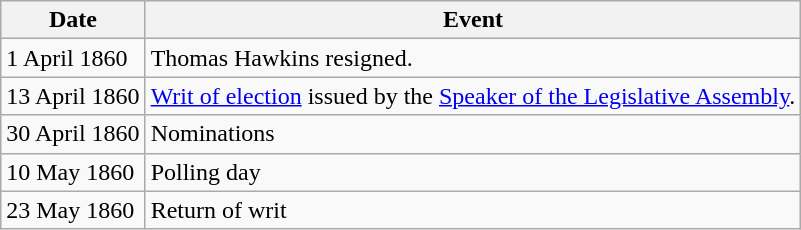<table class="wikitable">
<tr>
<th>Date</th>
<th>Event</th>
</tr>
<tr>
<td>1 April 1860</td>
<td>Thomas Hawkins resigned.</td>
</tr>
<tr>
<td>13 April 1860</td>
<td><a href='#'>Writ of election</a> issued by the <a href='#'>Speaker of the Legislative Assembly</a>.</td>
</tr>
<tr>
<td>30 April 1860</td>
<td>Nominations</td>
</tr>
<tr>
<td>10 May 1860</td>
<td>Polling day</td>
</tr>
<tr>
<td>23 May 1860</td>
<td>Return of writ</td>
</tr>
</table>
